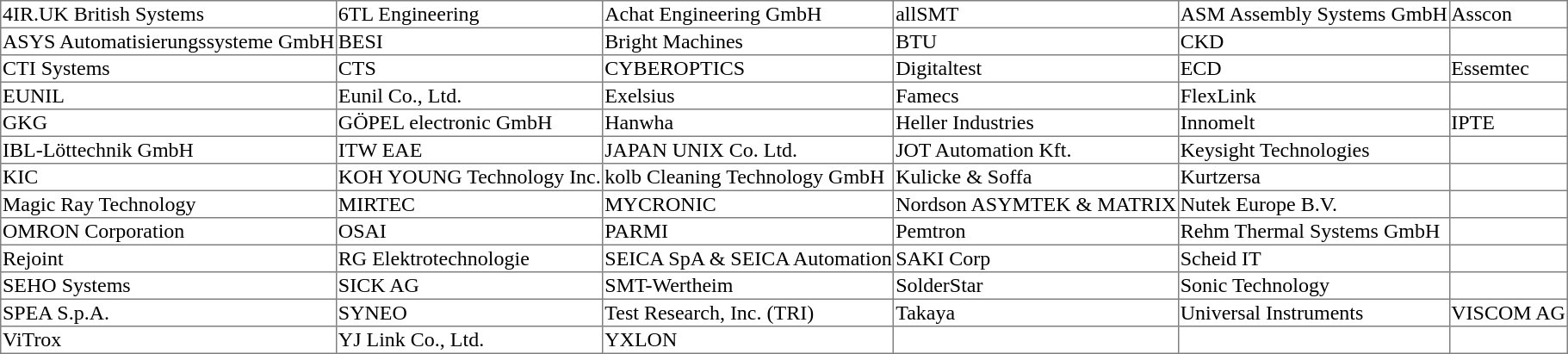<table border="1" style="border-collapse:collapse">
<tr>
<td>4IR.UK British Systems</td>
<td>6TL Engineering</td>
<td>Achat Engineering GmbH</td>
<td>allSMT</td>
<td>ASM Assembly Systems GmbH</td>
<td>Asscon</td>
</tr>
<tr>
<td>ASYS Automatisierungssysteme GmbH</td>
<td>BESI</td>
<td>Bright Machines</td>
<td>BTU</td>
<td>CKD</td>
</tr>
<tr>
<td>CTI Systems</td>
<td>CTS</td>
<td>CYBEROPTICS</td>
<td>Digitaltest</td>
<td>ECD</td>
<td>Essemtec</td>
</tr>
<tr>
<td>EUNIL</td>
<td>Eunil Co., Ltd.</td>
<td>Exelsius</td>
<td>Famecs</td>
<td>FlexLink</td>
</tr>
<tr>
<td>GKG</td>
<td>GÖPEL electronic GmbH</td>
<td>Hanwha</td>
<td>Heller Industries</td>
<td>Innomelt</td>
<td>IPTE</td>
</tr>
<tr>
<td>IBL-Löttechnik GmbH</td>
<td>ITW EAE</td>
<td>JAPAN UNIX Co. Ltd.</td>
<td>JOT Automation Kft.</td>
<td>Keysight Technologies</td>
</tr>
<tr>
<td>KIC</td>
<td>KOH YOUNG Technology Inc.</td>
<td>kolb Cleaning Technology GmbH</td>
<td>Kulicke & Soffa</td>
<td>Kurtzersa</td>
<td></td>
</tr>
<tr>
<td>Magic Ray Technology</td>
<td>MIRTEC</td>
<td>MYCRONIC</td>
<td>Nordson ASYMTEK & MATRIX</td>
<td>Nutek Europe B.V.</td>
<td></td>
</tr>
<tr>
<td>OMRON Corporation</td>
<td>OSAI</td>
<td>PARMI</td>
<td>Pemtron</td>
<td>Rehm Thermal Systems GmbH</td>
<td></td>
</tr>
<tr>
<td>Rejoint</td>
<td>RG Elektrotechnologie</td>
<td>SEICA SpA & SEICA Automation</td>
<td>SAKI Corp</td>
<td>Scheid IT</td>
<td></td>
</tr>
<tr>
<td>SEHO Systems</td>
<td>SICK AG</td>
<td>SMT-Wertheim</td>
<td>SolderStar</td>
<td>Sonic Technology</td>
<td></td>
</tr>
<tr>
<td>SPEA S.p.A.</td>
<td>SYNEO</td>
<td>Test Research, Inc. (TRI)</td>
<td>Takaya</td>
<td>Universal Instruments</td>
<td>VISCOM AG</td>
</tr>
<tr>
<td>ViTrox</td>
<td>YJ Link Co., Ltd.</td>
<td>YXLON</td>
<td></td>
<td></td>
</tr>
</table>
